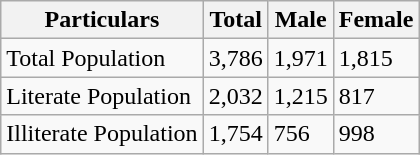<table class="wikitable">
<tr>
<th>Particulars</th>
<th>Total</th>
<th>Male</th>
<th>Female</th>
</tr>
<tr>
<td>Total Population</td>
<td>3,786</td>
<td>1,971</td>
<td>1,815</td>
</tr>
<tr>
<td>Literate Population</td>
<td>2,032</td>
<td>1,215</td>
<td>817</td>
</tr>
<tr>
<td>Illiterate Population</td>
<td>1,754</td>
<td>756</td>
<td>998</td>
</tr>
</table>
